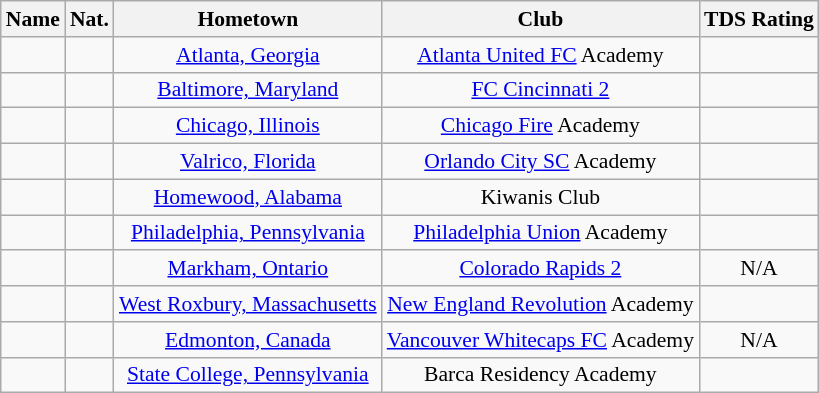<table class="wikitable" style="font-size:90%; text-align:center;" border="1">
<tr>
<th>Name</th>
<th>Nat.</th>
<th>Hometown</th>
<th>Club</th>
<th>TDS Rating</th>
</tr>
<tr>
<td></td>
<td></td>
<td><a href='#'>Atlanta, Georgia</a></td>
<td><a href='#'>Atlanta United FC</a> Academy</td>
<td></td>
</tr>
<tr>
<td></td>
<td></td>
<td><a href='#'>Baltimore, Maryland</a></td>
<td><a href='#'>FC Cincinnati 2</a></td>
<td></td>
</tr>
<tr>
<td></td>
<td></td>
<td><a href='#'>Chicago, Illinois</a></td>
<td><a href='#'>Chicago Fire</a> Academy</td>
<td></td>
</tr>
<tr>
<td></td>
<td></td>
<td><a href='#'>Valrico, Florida</a></td>
<td><a href='#'>Orlando City SC</a> Academy</td>
<td></td>
</tr>
<tr>
<td></td>
<td></td>
<td><a href='#'>Homewood, Alabama</a></td>
<td>Kiwanis Club</td>
<td></td>
</tr>
<tr>
<td></td>
<td></td>
<td><a href='#'>Philadelphia, Pennsylvania</a></td>
<td><a href='#'>Philadelphia Union</a> Academy</td>
<td></td>
</tr>
<tr>
<td></td>
<td></td>
<td><a href='#'>Markham, Ontario</a></td>
<td><a href='#'>Colorado Rapids 2</a></td>
<td>N/A</td>
</tr>
<tr>
<td></td>
<td></td>
<td><a href='#'>West Roxbury, Massachusetts</a></td>
<td><a href='#'>New England Revolution</a> Academy</td>
<td></td>
</tr>
<tr>
<td></td>
<td></td>
<td><a href='#'>Edmonton, Canada</a></td>
<td><a href='#'>Vancouver Whitecaps FC</a> Academy</td>
<td>N/A</td>
</tr>
<tr>
<td></td>
<td></td>
<td><a href='#'>State College, Pennsylvania</a></td>
<td>Barca Residency Academy</td>
<td></td>
</tr>
</table>
